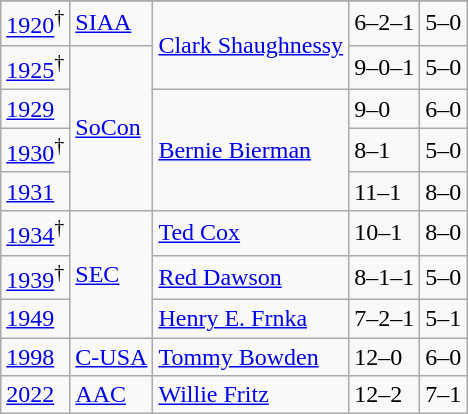<table class="wikitable">
<tr>
</tr>
<tr>
<td><a href='#'>1920</a><sup>†</sup></td>
<td><a href='#'>SIAA</a></td>
<td rowspan="2"><a href='#'>Clark Shaughnessy</a></td>
<td>6–2–1</td>
<td>5–0</td>
</tr>
<tr>
<td><a href='#'>1925</a><sup>†</sup></td>
<td rowspan="4"><a href='#'>SoCon</a></td>
<td>9–0–1</td>
<td>5–0</td>
</tr>
<tr>
<td><a href='#'>1929</a></td>
<td rowspan="3"><a href='#'>Bernie Bierman</a></td>
<td>9–0</td>
<td>6–0</td>
</tr>
<tr>
<td><a href='#'>1930</a><sup>†</sup></td>
<td>8–1</td>
<td>5–0</td>
</tr>
<tr>
<td><a href='#'>1931</a></td>
<td>11–1</td>
<td>8–0</td>
</tr>
<tr>
<td><a href='#'>1934</a><sup>†</sup></td>
<td rowspan="3"><a href='#'>SEC</a></td>
<td><a href='#'>Ted Cox</a></td>
<td>10–1</td>
<td>8–0</td>
</tr>
<tr>
<td><a href='#'>1939</a><sup>†</sup></td>
<td><a href='#'>Red Dawson</a></td>
<td>8–1–1</td>
<td>5–0</td>
</tr>
<tr>
<td><a href='#'>1949</a></td>
<td><a href='#'>Henry E. Frnka</a></td>
<td>7–2–1</td>
<td>5–1</td>
</tr>
<tr>
<td><a href='#'>1998</a></td>
<td><a href='#'>C-USA</a></td>
<td><a href='#'>Tommy Bowden</a></td>
<td>12–0</td>
<td>6–0</td>
</tr>
<tr>
<td><a href='#'>2022</a></td>
<td><a href='#'>AAC</a></td>
<td><a href='#'>Willie Fritz</a></td>
<td>12–2</td>
<td>7–1</td>
</tr>
</table>
